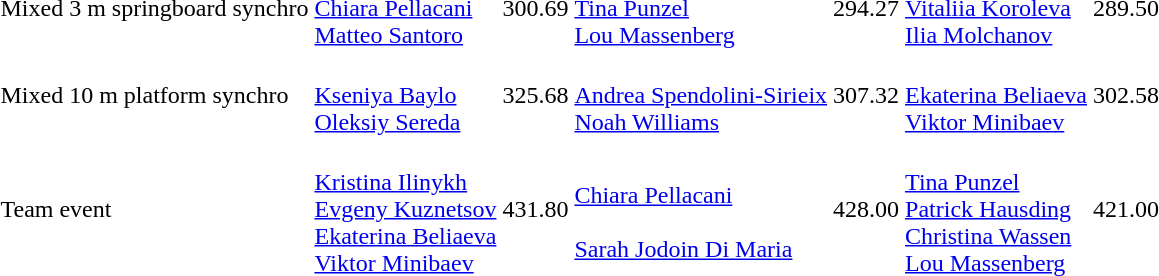<table>
<tr>
<td>Mixed 3 m springboard synchro<br></td>
<td><br><a href='#'>Chiara Pellacani</a><br><a href='#'>Matteo Santoro</a></td>
<td>300.69</td>
<td><br><a href='#'>Tina Punzel</a><br><a href='#'>Lou Massenberg</a></td>
<td>294.27</td>
<td><br><a href='#'>Vitaliia Koroleva</a><br><a href='#'>Ilia Molchanov</a></td>
<td>289.50</td>
</tr>
<tr>
<td>Mixed 10 m platform synchro<br></td>
<td><br><a href='#'>Kseniya Baylo</a><br><a href='#'>Oleksiy Sereda</a></td>
<td>325.68</td>
<td><br><a href='#'>Andrea Spendolini-Sirieix</a><br><a href='#'>Noah Williams</a></td>
<td>307.32</td>
<td><br><a href='#'>Ekaterina Beliaeva</a><br><a href='#'>Viktor Minibaev</a></td>
<td>302.58</td>
</tr>
<tr>
<td>Team event<br></td>
<td><br><a href='#'>Kristina Ilinykh</a><br><a href='#'>Evgeny Kuznetsov</a><br><a href='#'>Ekaterina Beliaeva</a><br><a href='#'>Viktor Minibaev</a></td>
<td>431.80</td>
<td><br><a href='#'>Chiara Pellacani</a><br><br><a href='#'>Sarah Jodoin Di Maria</a><br></td>
<td>428.00</td>
<td><br><a href='#'>Tina Punzel</a><br><a href='#'>Patrick Hausding</a><br><a href='#'>Christina Wassen</a><br><a href='#'>Lou Massenberg</a></td>
<td>421.00</td>
</tr>
</table>
